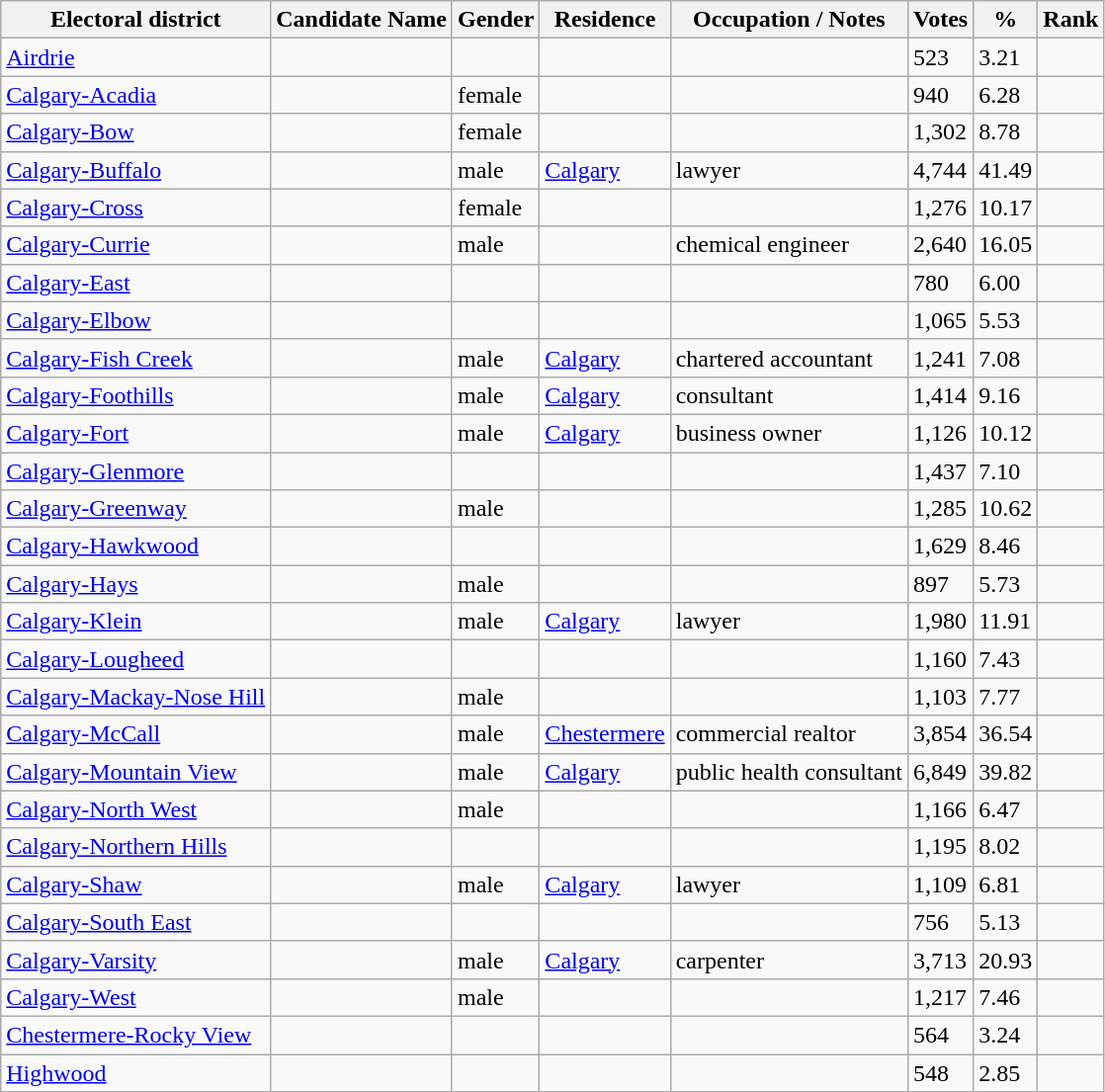<table class="wikitable sortable">
<tr>
<th>Electoral district</th>
<th>Candidate Name</th>
<th>Gender</th>
<th>Residence</th>
<th class=unsortable>Occupation / Notes</th>
<th>Votes</th>
<th>%</th>
<th>Rank</th>
</tr>
<tr>
<td><a href='#'>Airdrie</a></td>
<td></td>
<td></td>
<td></td>
<td></td>
<td>523</td>
<td>3.21</td>
<td></td>
</tr>
<tr>
<td><a href='#'>Calgary-Acadia</a></td>
<td></td>
<td>female</td>
<td></td>
<td></td>
<td>940</td>
<td>6.28</td>
<td></td>
</tr>
<tr>
<td><a href='#'>Calgary-Bow</a></td>
<td></td>
<td>female</td>
<td></td>
<td></td>
<td>1,302</td>
<td>8.78</td>
<td></td>
</tr>
<tr>
<td><a href='#'>Calgary-Buffalo</a></td>
<td></td>
<td>male</td>
<td><a href='#'>Calgary</a></td>
<td>lawyer</td>
<td>4,744</td>
<td>41.49</td>
<td></td>
</tr>
<tr>
<td><a href='#'>Calgary-Cross</a></td>
<td></td>
<td>female</td>
<td></td>
<td></td>
<td>1,276</td>
<td>10.17</td>
<td></td>
</tr>
<tr>
<td><a href='#'>Calgary-Currie</a></td>
<td></td>
<td>male</td>
<td></td>
<td>chemical engineer</td>
<td>2,640</td>
<td>16.05</td>
<td></td>
</tr>
<tr>
<td><a href='#'>Calgary-East</a></td>
<td></td>
<td></td>
<td></td>
<td></td>
<td>780</td>
<td>6.00</td>
<td></td>
</tr>
<tr>
<td><a href='#'>Calgary-Elbow</a></td>
<td></td>
<td></td>
<td></td>
<td></td>
<td>1,065</td>
<td>5.53</td>
<td></td>
</tr>
<tr>
<td><a href='#'>Calgary-Fish Creek</a></td>
<td></td>
<td>male</td>
<td><a href='#'>Calgary</a></td>
<td>chartered accountant</td>
<td>1,241</td>
<td>7.08</td>
<td></td>
</tr>
<tr>
<td><a href='#'>Calgary-Foothills</a></td>
<td></td>
<td>male</td>
<td><a href='#'>Calgary</a></td>
<td>consultant</td>
<td>1,414</td>
<td>9.16</td>
<td></td>
</tr>
<tr>
<td><a href='#'>Calgary-Fort</a></td>
<td></td>
<td>male</td>
<td><a href='#'>Calgary</a></td>
<td>business owner</td>
<td>1,126</td>
<td>10.12</td>
<td></td>
</tr>
<tr>
<td><a href='#'>Calgary-Glenmore</a></td>
<td></td>
<td></td>
<td></td>
<td></td>
<td>1,437</td>
<td>7.10</td>
<td></td>
</tr>
<tr>
<td><a href='#'>Calgary-Greenway</a></td>
<td></td>
<td>male</td>
<td></td>
<td></td>
<td>1,285</td>
<td>10.62</td>
<td></td>
</tr>
<tr>
<td><a href='#'>Calgary-Hawkwood</a></td>
<td></td>
<td></td>
<td></td>
<td></td>
<td>1,629</td>
<td>8.46</td>
<td></td>
</tr>
<tr>
<td><a href='#'>Calgary-Hays</a></td>
<td></td>
<td>male</td>
<td></td>
<td></td>
<td>897</td>
<td>5.73</td>
<td></td>
</tr>
<tr>
<td><a href='#'>Calgary-Klein</a></td>
<td></td>
<td>male</td>
<td><a href='#'>Calgary</a></td>
<td>lawyer</td>
<td>1,980</td>
<td>11.91</td>
<td></td>
</tr>
<tr>
<td><a href='#'>Calgary-Lougheed</a></td>
<td></td>
<td></td>
<td></td>
<td></td>
<td>1,160</td>
<td>7.43</td>
<td></td>
</tr>
<tr>
<td><a href='#'>Calgary-Mackay-Nose Hill</a></td>
<td></td>
<td>male</td>
<td></td>
<td></td>
<td>1,103</td>
<td>7.77</td>
<td></td>
</tr>
<tr>
<td><a href='#'>Calgary-McCall</a></td>
<td></td>
<td>male</td>
<td><a href='#'>Chestermere</a></td>
<td>commercial realtor</td>
<td>3,854</td>
<td>36.54</td>
<td></td>
</tr>
<tr>
<td><a href='#'>Calgary-Mountain View</a></td>
<td></td>
<td>male</td>
<td><a href='#'>Calgary</a></td>
<td>public health consultant</td>
<td>6,849</td>
<td>39.82</td>
<td></td>
</tr>
<tr>
<td><a href='#'>Calgary-North West</a></td>
<td></td>
<td>male</td>
<td></td>
<td></td>
<td>1,166</td>
<td>6.47</td>
<td></td>
</tr>
<tr>
<td><a href='#'>Calgary-Northern Hills</a></td>
<td></td>
<td></td>
<td></td>
<td></td>
<td>1,195</td>
<td>8.02</td>
<td></td>
</tr>
<tr>
<td><a href='#'>Calgary-Shaw</a></td>
<td></td>
<td>male</td>
<td><a href='#'>Calgary</a></td>
<td>lawyer</td>
<td>1,109</td>
<td>6.81</td>
<td></td>
</tr>
<tr>
<td><a href='#'>Calgary-South East</a></td>
<td></td>
<td></td>
<td></td>
<td></td>
<td>756</td>
<td>5.13</td>
<td></td>
</tr>
<tr>
<td><a href='#'>Calgary-Varsity</a></td>
<td></td>
<td>male</td>
<td><a href='#'>Calgary</a></td>
<td>carpenter</td>
<td>3,713</td>
<td>20.93</td>
<td></td>
</tr>
<tr>
<td><a href='#'>Calgary-West</a></td>
<td></td>
<td>male</td>
<td></td>
<td></td>
<td>1,217</td>
<td>7.46</td>
<td></td>
</tr>
<tr>
<td><a href='#'>Chestermere-Rocky View</a></td>
<td></td>
<td></td>
<td></td>
<td></td>
<td>564</td>
<td>3.24</td>
<td></td>
</tr>
<tr>
<td><a href='#'>Highwood</a></td>
<td></td>
<td></td>
<td></td>
<td></td>
<td>548</td>
<td>2.85</td>
<td></td>
</tr>
</table>
